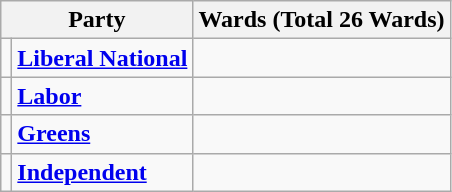<table class="wikitable">
<tr>
<th colspan="2">Party</th>
<th colspan="2">Wards (Total 26 Wards)</th>
</tr>
<tr style="font-weight:bold">
<td></td>
<td><a href='#'>Liberal National</a></td>
<td></td>
</tr>
<tr style="font-weight:bold">
<td></td>
<td><a href='#'>Labor</a></td>
<td></td>
</tr>
<tr style="font-weight:bold">
<td></td>
<td><a href='#'>Greens</a></td>
<td></td>
</tr>
<tr style="font-weight:bold">
<td></td>
<td><a href='#'>Independent</a></td>
<td></td>
</tr>
</table>
